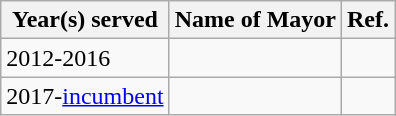<table class="wikitable">
<tr>
<th>Year(s) served</th>
<th>Name of Mayor</th>
<th>Ref.</th>
</tr>
<tr>
<td>2012-2016</td>
<td></td>
<td></td>
</tr>
<tr>
<td>2017-<a href='#'>incumbent</a></td>
<td></td>
<td></td>
</tr>
</table>
